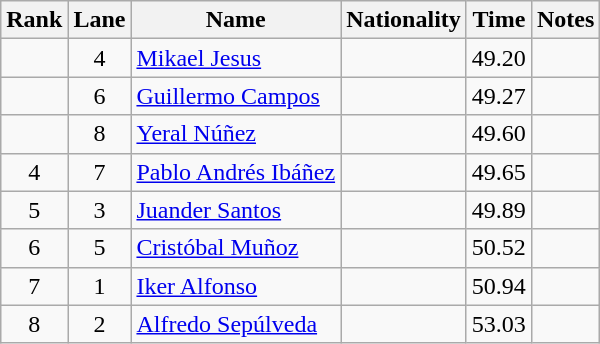<table class="wikitable sortable" style="text-align:center">
<tr>
<th>Rank</th>
<th>Lane</th>
<th>Name</th>
<th>Nationality</th>
<th>Time</th>
<th>Notes</th>
</tr>
<tr>
<td></td>
<td>4</td>
<td align=left><a href='#'>Mikael Jesus</a></td>
<td align=left></td>
<td>49.20</td>
<td></td>
</tr>
<tr>
<td></td>
<td>6</td>
<td align=left><a href='#'>Guillermo Campos</a></td>
<td align=left></td>
<td>49.27</td>
<td></td>
</tr>
<tr>
<td></td>
<td>8</td>
<td align=left><a href='#'>Yeral Núñez</a></td>
<td align=left></td>
<td>49.60</td>
<td></td>
</tr>
<tr>
<td>4</td>
<td>7</td>
<td align=left><a href='#'>Pablo Andrés Ibáñez</a></td>
<td align=left></td>
<td>49.65</td>
<td></td>
</tr>
<tr>
<td>5</td>
<td>3</td>
<td align=left><a href='#'>Juander Santos</a></td>
<td align=left></td>
<td>49.89</td>
<td></td>
</tr>
<tr>
<td>6</td>
<td>5</td>
<td align=left><a href='#'>Cristóbal Muñoz</a></td>
<td align=left></td>
<td>50.52</td>
<td></td>
</tr>
<tr>
<td>7</td>
<td>1</td>
<td align=left><a href='#'>Iker Alfonso</a></td>
<td align=left></td>
<td>50.94</td>
<td></td>
</tr>
<tr>
<td>8</td>
<td>2</td>
<td align=left><a href='#'>Alfredo Sepúlveda</a></td>
<td align=left></td>
<td>53.03</td>
<td></td>
</tr>
</table>
